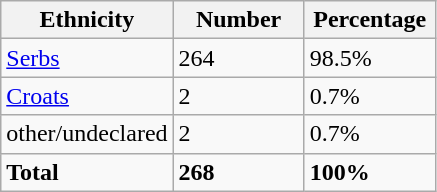<table class="wikitable">
<tr>
<th width="100px">Ethnicity</th>
<th width="80px">Number</th>
<th width="80px">Percentage</th>
</tr>
<tr>
<td><a href='#'>Serbs</a></td>
<td>264</td>
<td>98.5%</td>
</tr>
<tr>
<td><a href='#'>Croats</a></td>
<td>2</td>
<td>0.7%</td>
</tr>
<tr>
<td>other/undeclared</td>
<td>2</td>
<td>0.7%</td>
</tr>
<tr>
<td><strong>Total</strong></td>
<td><strong>268</strong></td>
<td><strong>100%</strong></td>
</tr>
</table>
